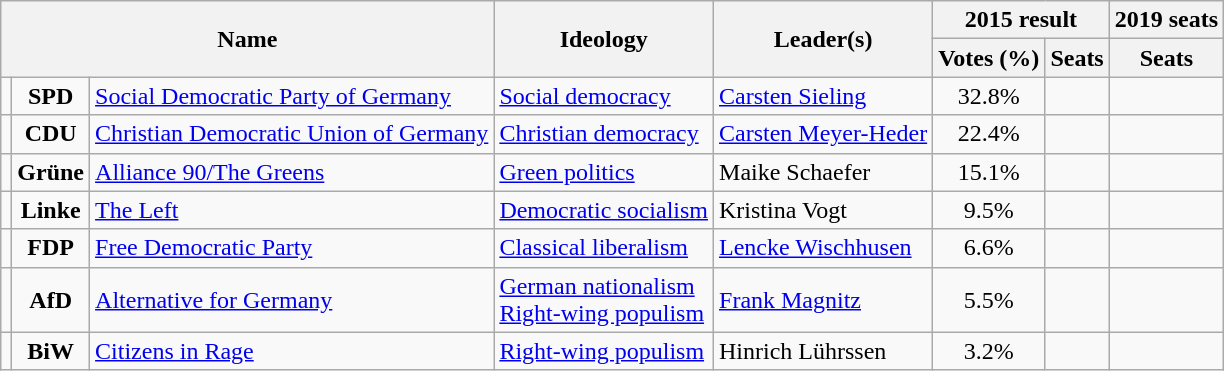<table class="wikitable">
<tr>
<th rowspan=2 colspan=3>Name</th>
<th rowspan=2>Ideology</th>
<th rowspan=2>Leader(s)</th>
<th colspan=2>2015 result</th>
<th colspan=2>2019 seats</th>
</tr>
<tr>
<th>Votes (%)</th>
<th>Seats</th>
<th>Seats</th>
</tr>
<tr>
<td bgcolor=></td>
<td align=center><strong>SPD</strong></td>
<td><a href='#'>Social Democratic Party of Germany</a><br></td>
<td><a href='#'>Social democracy</a></td>
<td><a href='#'>Carsten Sieling</a></td>
<td align=center>32.8%</td>
<td></td>
<td></td>
</tr>
<tr>
<td bgcolor=></td>
<td align=center><strong>CDU</strong></td>
<td><a href='#'>Christian Democratic Union of Germany</a><br></td>
<td><a href='#'>Christian democracy</a></td>
<td><a href='#'>Carsten Meyer-Heder</a></td>
<td align=center>22.4%</td>
<td></td>
<td></td>
</tr>
<tr>
<td bgcolor=></td>
<td align=center><strong>Grüne</strong></td>
<td><a href='#'>Alliance 90/The Greens</a><br></td>
<td><a href='#'>Green politics</a></td>
<td>Maike Schaefer</td>
<td align=center>15.1%</td>
<td></td>
<td></td>
</tr>
<tr>
<td bgcolor=></td>
<td align=center><strong>Linke</strong></td>
<td><a href='#'>The Left</a><br></td>
<td><a href='#'>Democratic socialism</a></td>
<td>Kristina Vogt</td>
<td align=center>9.5%</td>
<td></td>
<td></td>
</tr>
<tr>
<td bgcolor=></td>
<td align=center><strong>FDP</strong></td>
<td><a href='#'>Free Democratic Party</a><br></td>
<td><a href='#'>Classical liberalism</a></td>
<td><a href='#'>Lencke Wischhusen</a></td>
<td align=center>6.6%</td>
<td></td>
<td></td>
</tr>
<tr>
<td bgcolor=></td>
<td align=center><strong>AfD</strong></td>
<td><a href='#'>Alternative for Germany</a><br></td>
<td><a href='#'>German nationalism</a><br><a href='#'>Right-wing populism</a></td>
<td><a href='#'>Frank Magnitz</a></td>
<td align=center>5.5%</td>
<td></td>
<td></td>
</tr>
<tr>
<td bgcolor=></td>
<td align=center><strong>BiW</strong></td>
<td><a href='#'>Citizens in Rage</a><br></td>
<td><a href='#'>Right-wing populism</a></td>
<td>Hinrich Lührssen</td>
<td align=center>3.2%</td>
<td></td>
<td></td>
</tr>
</table>
